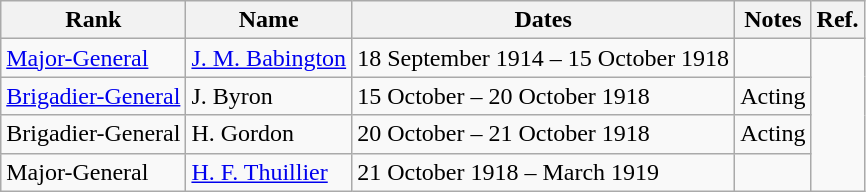<table class="wikitable"width=>
<tr>
<th style=>Rank</th>
<th style=>Name</th>
<th style=>Dates</th>
<th style=>Notes</th>
<th style=>Ref.</th>
</tr>
<tr>
<td><a href='#'>Major-General</a></td>
<td><a href='#'>J. M. Babington</a></td>
<td>18 September 1914 – 15 October 1918</td>
<td></td>
<td rowspan=4></td>
</tr>
<tr>
<td><a href='#'>Brigadier-General</a></td>
<td>J. Byron</td>
<td>15 October – 20 October 1918</td>
<td>Acting</td>
</tr>
<tr>
<td>Brigadier-General</td>
<td>H. Gordon</td>
<td>20 October – 21 October 1918</td>
<td>Acting</td>
</tr>
<tr>
<td>Major-General</td>
<td><a href='#'>H. F. Thuillier</a></td>
<td>21 October 1918 – March 1919</td>
<td></td>
</tr>
</table>
